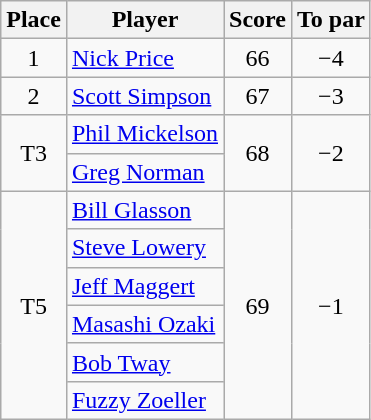<table class="wikitable">
<tr>
<th>Place</th>
<th>Player</th>
<th>Score</th>
<th>To par</th>
</tr>
<tr>
<td align=center>1</td>
<td> <a href='#'>Nick Price</a></td>
<td align=center>66</td>
<td align=center>−4</td>
</tr>
<tr>
<td align=center>2</td>
<td> <a href='#'>Scott Simpson</a></td>
<td align=center>67</td>
<td align=center>−3</td>
</tr>
<tr>
<td rowspan="2" align=center>T3</td>
<td> <a href='#'>Phil Mickelson</a></td>
<td rowspan="2" align=center>68</td>
<td rowspan="2" align=center>−2</td>
</tr>
<tr>
<td> <a href='#'>Greg Norman</a></td>
</tr>
<tr>
<td rowspan="6" align=center>T5</td>
<td> <a href='#'>Bill Glasson</a></td>
<td rowspan="6" align=center>69</td>
<td rowspan="6" align=center>−1</td>
</tr>
<tr>
<td> <a href='#'>Steve Lowery</a></td>
</tr>
<tr>
<td> <a href='#'>Jeff Maggert</a></td>
</tr>
<tr>
<td> <a href='#'>Masashi Ozaki</a></td>
</tr>
<tr>
<td> <a href='#'>Bob Tway</a></td>
</tr>
<tr>
<td> <a href='#'>Fuzzy Zoeller</a></td>
</tr>
</table>
